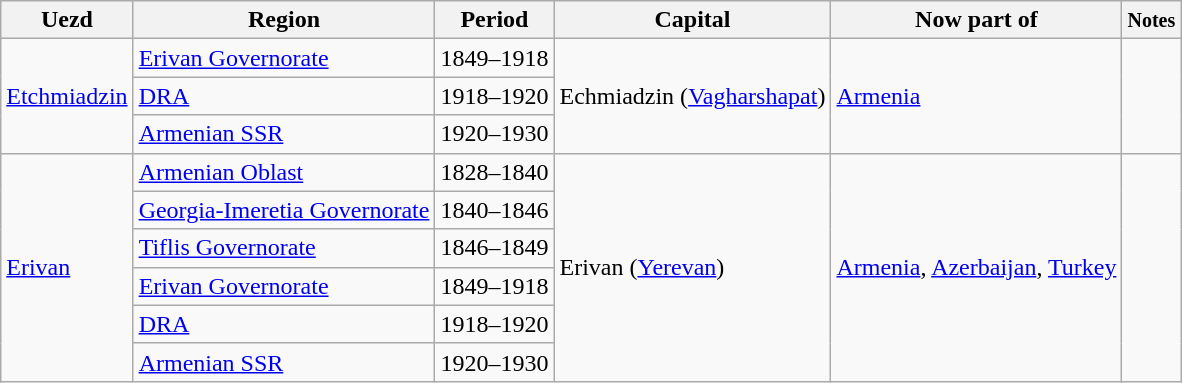<table class="wikitable sortable">
<tr>
<th>Uezd</th>
<th>Region</th>
<th>Period</th>
<th>Capital</th>
<th>Now part of</th>
<th><small>Notes</small></th>
</tr>
<tr>
<td rowspan="3"><a href='#'>Etchmiadzin</a></td>
<td><a href='#'>Erivan Governorate</a></td>
<td>1849–1918</td>
<td rowspan="3">Echmiadzin (<a href='#'>Vagharshapat</a>)</td>
<td rowspan="3"><a href='#'>Armenia</a></td>
<td rowspan="3"></td>
</tr>
<tr>
<td><a href='#'>DRA</a></td>
<td>1918–1920</td>
</tr>
<tr>
<td><a href='#'>Armenian SSR</a></td>
<td>1920–1930</td>
</tr>
<tr>
<td rowspan="6"><a href='#'>Erivan</a></td>
<td><a href='#'>Armenian Oblast</a></td>
<td>1828–1840</td>
<td rowspan="6">Erivan (<a href='#'>Yerevan</a>)</td>
<td rowspan="6"><a href='#'>Armenia</a>, <a href='#'>Azerbaijan</a>, <a href='#'>Turkey</a></td>
<td rowspan="6"></td>
</tr>
<tr>
<td><a href='#'>Georgia-Imeretia Governorate</a></td>
<td>1840–1846</td>
</tr>
<tr>
<td><a href='#'>Tiflis Governorate</a></td>
<td>1846–1849</td>
</tr>
<tr>
<td><a href='#'>Erivan Governorate</a></td>
<td>1849–1918</td>
</tr>
<tr>
<td><a href='#'>DRA</a></td>
<td>1918–1920</td>
</tr>
<tr>
<td><a href='#'>Armenian SSR</a></td>
<td>1920–1930</td>
</tr>
</table>
